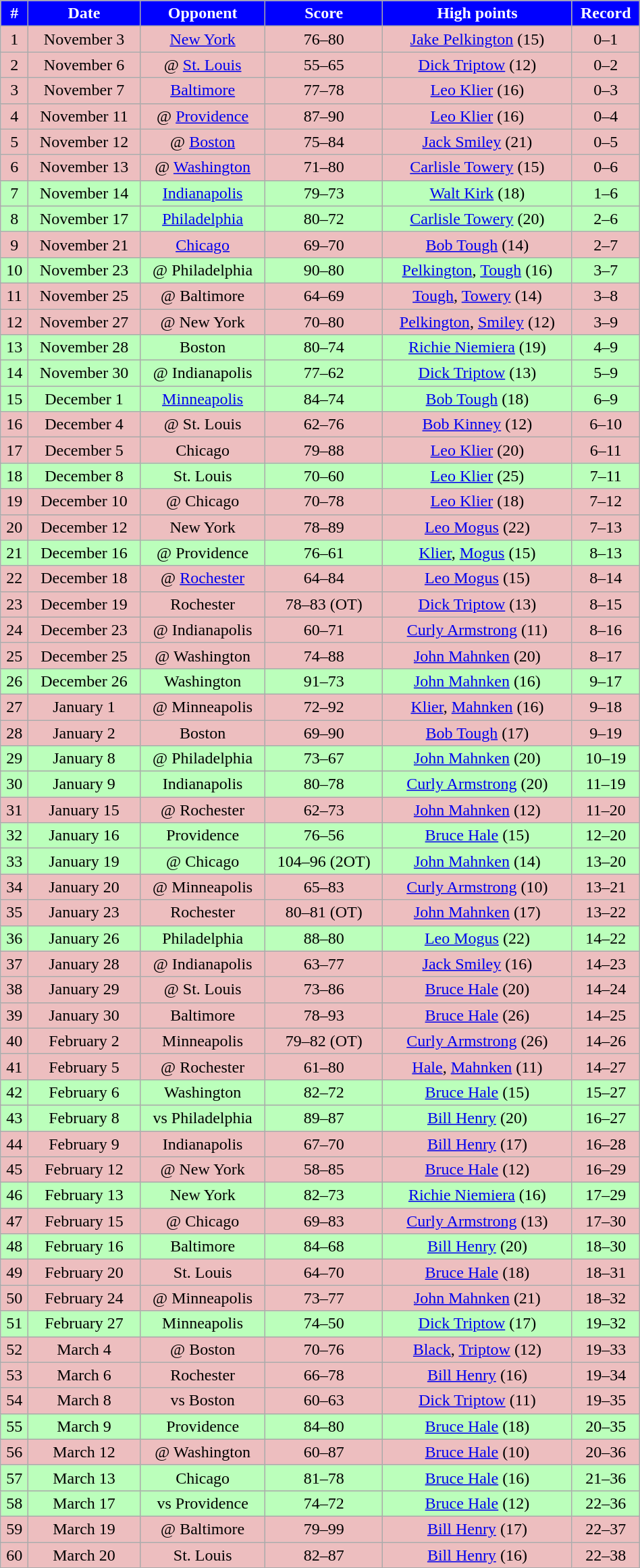<table class="wikitable" width="50%">
<tr align="center"  style="background:#0000FF;color:white;">
<td><strong>#</strong></td>
<td><strong>Date</strong></td>
<td><strong>Opponent</strong></td>
<td><strong>Score</strong></td>
<td><strong>High points</strong></td>
<td><strong>Record</strong></td>
</tr>
<tr align="center" bgcolor="edbebf">
<td>1</td>
<td>November 3</td>
<td><a href='#'>New York</a></td>
<td>76–80</td>
<td><a href='#'>Jake Pelkington</a> (15)</td>
<td>0–1</td>
</tr>
<tr align="center" bgcolor="edbebf">
<td>2</td>
<td>November 6</td>
<td>@ <a href='#'>St. Louis</a></td>
<td>55–65</td>
<td><a href='#'>Dick Triptow</a> (12)</td>
<td>0–2</td>
</tr>
<tr align="center" bgcolor="edbebf">
<td>3</td>
<td>November 7</td>
<td><a href='#'>Baltimore</a></td>
<td>77–78</td>
<td><a href='#'>Leo Klier</a> (16)</td>
<td>0–3</td>
</tr>
<tr align="center" bgcolor="edbebf">
<td>4</td>
<td>November 11</td>
<td>@ <a href='#'>Providence</a></td>
<td>87–90</td>
<td><a href='#'>Leo Klier</a> (16)</td>
<td>0–4</td>
</tr>
<tr align="center" bgcolor="edbebf">
<td>5</td>
<td>November 12</td>
<td>@ <a href='#'>Boston</a></td>
<td>75–84</td>
<td><a href='#'>Jack Smiley</a> (21)</td>
<td>0–5</td>
</tr>
<tr align="center" bgcolor="edbebf">
<td>6</td>
<td>November 13</td>
<td>@ <a href='#'>Washington</a></td>
<td>71–80</td>
<td><a href='#'>Carlisle Towery</a> (15)</td>
<td>0–6</td>
</tr>
<tr align="center" bgcolor="bbffbb">
<td>7</td>
<td>November 14</td>
<td><a href='#'>Indianapolis</a></td>
<td>79–73</td>
<td><a href='#'>Walt Kirk</a> (18)</td>
<td>1–6</td>
</tr>
<tr align="center" bgcolor="bbffbb">
<td>8</td>
<td>November 17</td>
<td><a href='#'>Philadelphia</a></td>
<td>80–72</td>
<td><a href='#'>Carlisle Towery</a> (20)</td>
<td>2–6</td>
</tr>
<tr align="center" bgcolor="edbebf">
<td>9</td>
<td>November 21</td>
<td><a href='#'>Chicago</a></td>
<td>69–70</td>
<td><a href='#'>Bob Tough</a> (14)</td>
<td>2–7</td>
</tr>
<tr align="center" bgcolor="bbffbb">
<td>10</td>
<td>November 23</td>
<td>@ Philadelphia</td>
<td>90–80</td>
<td><a href='#'>Pelkington</a>, <a href='#'>Tough</a> (16)</td>
<td>3–7</td>
</tr>
<tr align="center" bgcolor="edbebf">
<td>11</td>
<td>November 25</td>
<td>@ Baltimore</td>
<td>64–69</td>
<td><a href='#'>Tough</a>, <a href='#'>Towery</a> (14)</td>
<td>3–8</td>
</tr>
<tr align="center" bgcolor="edbebf">
<td>12</td>
<td>November 27</td>
<td>@ New York</td>
<td>70–80</td>
<td><a href='#'>Pelkington</a>, <a href='#'>Smiley</a> (12)</td>
<td>3–9</td>
</tr>
<tr align="center" bgcolor="bbffbb">
<td>13</td>
<td>November 28</td>
<td>Boston</td>
<td>80–74</td>
<td><a href='#'>Richie Niemiera</a> (19)</td>
<td>4–9</td>
</tr>
<tr align="center" bgcolor="bbffbb">
<td>14</td>
<td>November 30</td>
<td>@ Indianapolis</td>
<td>77–62</td>
<td><a href='#'>Dick Triptow</a> (13)</td>
<td>5–9</td>
</tr>
<tr align="center" bgcolor="bbffbb">
<td>15</td>
<td>December 1</td>
<td><a href='#'>Minneapolis</a></td>
<td>84–74</td>
<td><a href='#'>Bob Tough</a> (18)</td>
<td>6–9</td>
</tr>
<tr align="center" bgcolor="edbebf">
<td>16</td>
<td>December 4</td>
<td>@ St. Louis</td>
<td>62–76</td>
<td><a href='#'>Bob Kinney</a> (12)</td>
<td>6–10</td>
</tr>
<tr align="center" bgcolor="edbebf">
<td>17</td>
<td>December 5</td>
<td>Chicago</td>
<td>79–88</td>
<td><a href='#'>Leo Klier</a> (20)</td>
<td>6–11</td>
</tr>
<tr align="center" bgcolor="bbffbb">
<td>18</td>
<td>December 8</td>
<td>St. Louis</td>
<td>70–60</td>
<td><a href='#'>Leo Klier</a> (25)</td>
<td>7–11</td>
</tr>
<tr align="center" bgcolor="edbebf">
<td>19</td>
<td>December 10</td>
<td>@ Chicago</td>
<td>70–78</td>
<td><a href='#'>Leo Klier</a> (18)</td>
<td>7–12</td>
</tr>
<tr align="center" bgcolor="edbebf">
<td>20</td>
<td>December 12</td>
<td>New York</td>
<td>78–89</td>
<td><a href='#'>Leo Mogus</a> (22)</td>
<td>7–13</td>
</tr>
<tr align="center" bgcolor="bbffbb">
<td>21</td>
<td>December 16</td>
<td>@ Providence</td>
<td>76–61</td>
<td><a href='#'>Klier</a>, <a href='#'>Mogus</a> (15)</td>
<td>8–13</td>
</tr>
<tr align="center" bgcolor="edbebf">
<td>22</td>
<td>December 18</td>
<td>@ <a href='#'>Rochester</a></td>
<td>64–84</td>
<td><a href='#'>Leo Mogus</a> (15)</td>
<td>8–14</td>
</tr>
<tr align="center" bgcolor="edbebf">
<td>23</td>
<td>December 19</td>
<td>Rochester</td>
<td>78–83 (OT)</td>
<td><a href='#'>Dick Triptow</a> (13)</td>
<td>8–15</td>
</tr>
<tr align="center" bgcolor="edbebf">
<td>24</td>
<td>December 23</td>
<td>@ Indianapolis</td>
<td>60–71</td>
<td><a href='#'>Curly Armstrong</a> (11)</td>
<td>8–16</td>
</tr>
<tr align="center" bgcolor="edbebf">
<td>25</td>
<td>December 25</td>
<td>@ Washington</td>
<td>74–88</td>
<td><a href='#'>John Mahnken</a> (20)</td>
<td>8–17</td>
</tr>
<tr align="center" bgcolor="bbffbb">
<td>26</td>
<td>December 26</td>
<td>Washington</td>
<td>91–73</td>
<td><a href='#'>John Mahnken</a> (16)</td>
<td>9–17</td>
</tr>
<tr align="center" bgcolor="edbebf">
<td>27</td>
<td>January 1</td>
<td>@ Minneapolis</td>
<td>72–92</td>
<td><a href='#'>Klier</a>, <a href='#'>Mahnken</a> (16)</td>
<td>9–18</td>
</tr>
<tr align="center" bgcolor="edbebf">
<td>28</td>
<td>January 2</td>
<td>Boston</td>
<td>69–90</td>
<td><a href='#'>Bob Tough</a> (17)</td>
<td>9–19</td>
</tr>
<tr align="center" bgcolor="bbffbb">
<td>29</td>
<td>January 8</td>
<td>@ Philadelphia</td>
<td>73–67</td>
<td><a href='#'>John Mahnken</a> (20)</td>
<td>10–19</td>
</tr>
<tr align="center" bgcolor="bbffbb">
<td>30</td>
<td>January 9</td>
<td>Indianapolis</td>
<td>80–78</td>
<td><a href='#'>Curly Armstrong</a> (20)</td>
<td>11–19</td>
</tr>
<tr align="center" bgcolor="edbebf">
<td>31</td>
<td>January 15</td>
<td>@ Rochester</td>
<td>62–73</td>
<td><a href='#'>John Mahnken</a> (12)</td>
<td>11–20</td>
</tr>
<tr align="center" bgcolor="bbffbb">
<td>32</td>
<td>January 16</td>
<td>Providence</td>
<td>76–56</td>
<td><a href='#'>Bruce Hale</a> (15)</td>
<td>12–20</td>
</tr>
<tr align="center" bgcolor="bbffbb">
<td>33</td>
<td>January 19</td>
<td>@ Chicago</td>
<td>104–96 (2OT)</td>
<td><a href='#'>John Mahnken</a> (14)</td>
<td>13–20</td>
</tr>
<tr align="center" bgcolor="edbebf">
<td>34</td>
<td>January 20</td>
<td>@ Minneapolis</td>
<td>65–83</td>
<td><a href='#'>Curly Armstrong</a> (10)</td>
<td>13–21</td>
</tr>
<tr align="center" bgcolor="edbebf">
<td>35</td>
<td>January 23</td>
<td>Rochester</td>
<td>80–81 (OT)</td>
<td><a href='#'>John Mahnken</a> (17)</td>
<td>13–22</td>
</tr>
<tr align="center" bgcolor="bbffbb">
<td>36</td>
<td>January 26</td>
<td>Philadelphia</td>
<td>88–80</td>
<td><a href='#'>Leo Mogus</a> (22)</td>
<td>14–22</td>
</tr>
<tr align="center" bgcolor="edbebf">
<td>37</td>
<td>January 28</td>
<td>@ Indianapolis</td>
<td>63–77</td>
<td><a href='#'>Jack Smiley</a> (16)</td>
<td>14–23</td>
</tr>
<tr align="center" bgcolor="edbebf">
<td>38</td>
<td>January 29</td>
<td>@ St. Louis</td>
<td>73–86</td>
<td><a href='#'>Bruce Hale</a> (20)</td>
<td>14–24</td>
</tr>
<tr align="center" bgcolor="edbebf">
<td>39</td>
<td>January 30</td>
<td>Baltimore</td>
<td>78–93</td>
<td><a href='#'>Bruce Hale</a> (26)</td>
<td>14–25</td>
</tr>
<tr align="center" bgcolor="edbebf">
<td>40</td>
<td>February 2</td>
<td>Minneapolis</td>
<td>79–82 (OT)</td>
<td><a href='#'>Curly Armstrong</a> (26)</td>
<td>14–26</td>
</tr>
<tr align="center" bgcolor="edbebf">
<td>41</td>
<td>February 5</td>
<td>@ Rochester</td>
<td>61–80</td>
<td><a href='#'>Hale</a>,  <a href='#'>Mahnken</a> (11)</td>
<td>14–27</td>
</tr>
<tr align="center" bgcolor="bbffbb">
<td>42</td>
<td>February 6</td>
<td>Washington</td>
<td>82–72</td>
<td><a href='#'>Bruce Hale</a> (15)</td>
<td>15–27</td>
</tr>
<tr align="center" bgcolor="bbffbb">
<td>43</td>
<td>February 8</td>
<td>vs Philadelphia</td>
<td>89–87</td>
<td><a href='#'>Bill Henry</a> (20)</td>
<td>16–27</td>
</tr>
<tr align="center" bgcolor="edbebf">
<td>44</td>
<td>February 9</td>
<td>Indianapolis</td>
<td>67–70</td>
<td><a href='#'>Bill Henry</a> (17)</td>
<td>16–28</td>
</tr>
<tr align="center" bgcolor="edbebf">
<td>45</td>
<td>February 12</td>
<td>@ New York</td>
<td>58–85</td>
<td><a href='#'>Bruce Hale</a> (12)</td>
<td>16–29</td>
</tr>
<tr align="center" bgcolor="bbffbb">
<td>46</td>
<td>February 13</td>
<td>New York</td>
<td>82–73</td>
<td><a href='#'>Richie Niemiera</a> (16)</td>
<td>17–29</td>
</tr>
<tr align="center" bgcolor="edbebf">
<td>47</td>
<td>February 15</td>
<td>@ Chicago</td>
<td>69–83</td>
<td><a href='#'>Curly Armstrong</a> (13)</td>
<td>17–30</td>
</tr>
<tr align="center" bgcolor="bbffbb">
<td>48</td>
<td>February 16</td>
<td>Baltimore</td>
<td>84–68</td>
<td><a href='#'>Bill Henry</a> (20)</td>
<td>18–30</td>
</tr>
<tr align="center" bgcolor="edbebf">
<td>49</td>
<td>February 20</td>
<td>St. Louis</td>
<td>64–70</td>
<td><a href='#'>Bruce Hale</a> (18)</td>
<td>18–31</td>
</tr>
<tr align="center" bgcolor="edbebf">
<td>50</td>
<td>February 24</td>
<td>@ Minneapolis</td>
<td>73–77</td>
<td><a href='#'>John Mahnken</a> (21)</td>
<td>18–32</td>
</tr>
<tr align="center" bgcolor="bbffbb">
<td>51</td>
<td>February 27</td>
<td>Minneapolis</td>
<td>74–50</td>
<td><a href='#'>Dick Triptow</a> (17)</td>
<td>19–32</td>
</tr>
<tr align="center" bgcolor="edbebf">
<td>52</td>
<td>March 4</td>
<td>@ Boston</td>
<td>70–76</td>
<td><a href='#'>Black</a>, <a href='#'>Triptow</a> (12)</td>
<td>19–33</td>
</tr>
<tr align="center" bgcolor="edbebf">
<td>53</td>
<td>March 6</td>
<td>Rochester</td>
<td>66–78</td>
<td><a href='#'>Bill Henry</a> (16)</td>
<td>19–34</td>
</tr>
<tr align="center" bgcolor="edbebf">
<td>54</td>
<td>March 8</td>
<td>vs Boston</td>
<td>60–63</td>
<td><a href='#'>Dick Triptow</a> (11)</td>
<td>19–35</td>
</tr>
<tr align="center" bgcolor="bbffbb">
<td>55</td>
<td>March 9</td>
<td>Providence</td>
<td>84–80</td>
<td><a href='#'>Bruce Hale</a> (18)</td>
<td>20–35</td>
</tr>
<tr align="center" bgcolor="edbebf">
<td>56</td>
<td>March 12</td>
<td>@ Washington</td>
<td>60–87</td>
<td><a href='#'>Bruce Hale</a> (10)</td>
<td>20–36</td>
</tr>
<tr align="center" bgcolor="bbffbb">
<td>57</td>
<td>March 13</td>
<td>Chicago</td>
<td>81–78</td>
<td><a href='#'>Bruce Hale</a> (16)</td>
<td>21–36</td>
</tr>
<tr align="center" bgcolor="bbffbb">
<td>58</td>
<td>March 17</td>
<td>vs Providence</td>
<td>74–72</td>
<td><a href='#'>Bruce Hale</a> (12)</td>
<td>22–36</td>
</tr>
<tr align="center" bgcolor="edbebf">
<td>59</td>
<td>March 19</td>
<td>@ Baltimore</td>
<td>79–99</td>
<td><a href='#'>Bill Henry</a> (17)</td>
<td>22–37</td>
</tr>
<tr align="center" bgcolor="edbebf">
<td>60</td>
<td>March 20</td>
<td>St. Louis</td>
<td>82–87</td>
<td><a href='#'>Bill Henry</a> (16)</td>
<td>22–38</td>
</tr>
</table>
